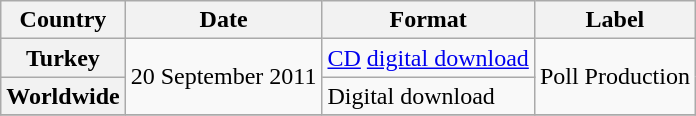<table class="wikitable plainrowheaders">
<tr>
<th scope="col">Country</th>
<th scope="col">Date</th>
<th scope="col">Format</th>
<th scope="col">Label</th>
</tr>
<tr>
<th scope="row">Turkey</th>
<td rowspan="2">20 September 2011</td>
<td><a href='#'>CD</a> <a href='#'>digital download</a></td>
<td rowspan="2">Poll Production</td>
</tr>
<tr>
<th scope="row">Worldwide</th>
<td>Digital download</td>
</tr>
<tr>
</tr>
</table>
